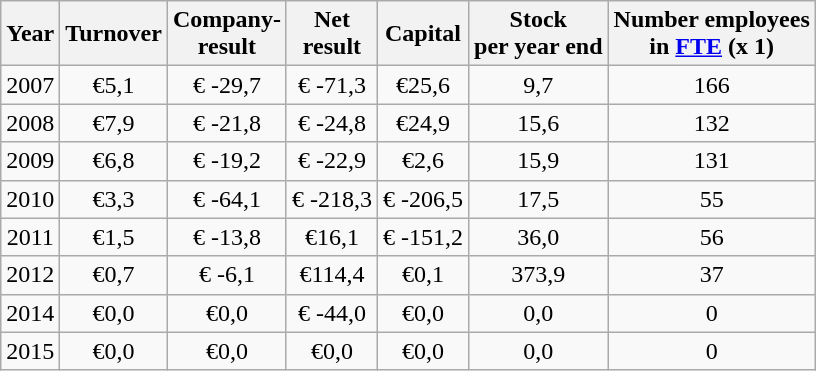<table class="wikitable" style="text-align: center">
<tr>
<th>Year</th>
<th>Turnover</th>
<th>Company-<br>result</th>
<th>Net<br>result</th>
<th>Capital<br></th>
<th>Stock<br>per year end</th>
<th>Number employees<br>in <a href='#'>FTE</a> (x 1)</th>
</tr>
<tr>
<td>2007</td>
<td>€5,1</td>
<td>€ -29,7</td>
<td>€ -71,3</td>
<td>€25,6</td>
<td>9,7</td>
<td>166</td>
</tr>
<tr>
<td>2008</td>
<td>€7,9</td>
<td>€ -21,8</td>
<td>€ -24,8</td>
<td>€24,9</td>
<td>15,6</td>
<td>132</td>
</tr>
<tr>
<td>2009</td>
<td>€6,8</td>
<td>€ -19,2</td>
<td>€ -22,9</td>
<td>€2,6</td>
<td>15,9</td>
<td>131</td>
</tr>
<tr>
<td>2010</td>
<td>€3,3</td>
<td>€ -64,1</td>
<td>€ -218,3</td>
<td>€ -206,5</td>
<td>17,5</td>
<td>55</td>
</tr>
<tr>
<td>2011</td>
<td>€1,5</td>
<td>€ -13,8</td>
<td>€16,1</td>
<td>€ -151,2</td>
<td>36,0</td>
<td>56</td>
</tr>
<tr>
<td>2012</td>
<td>€0,7</td>
<td>€ -6,1</td>
<td>€114,4</td>
<td>€0,1</td>
<td>373,9</td>
<td>37</td>
</tr>
<tr>
<td>2014</td>
<td>€0,0</td>
<td>€0,0</td>
<td>€ -44,0</td>
<td>€0,0</td>
<td>0,0</td>
<td>0</td>
</tr>
<tr>
<td>2015</td>
<td>€0,0</td>
<td>€0,0</td>
<td>€0,0</td>
<td>€0,0</td>
<td>0,0</td>
<td>0</td>
</tr>
</table>
